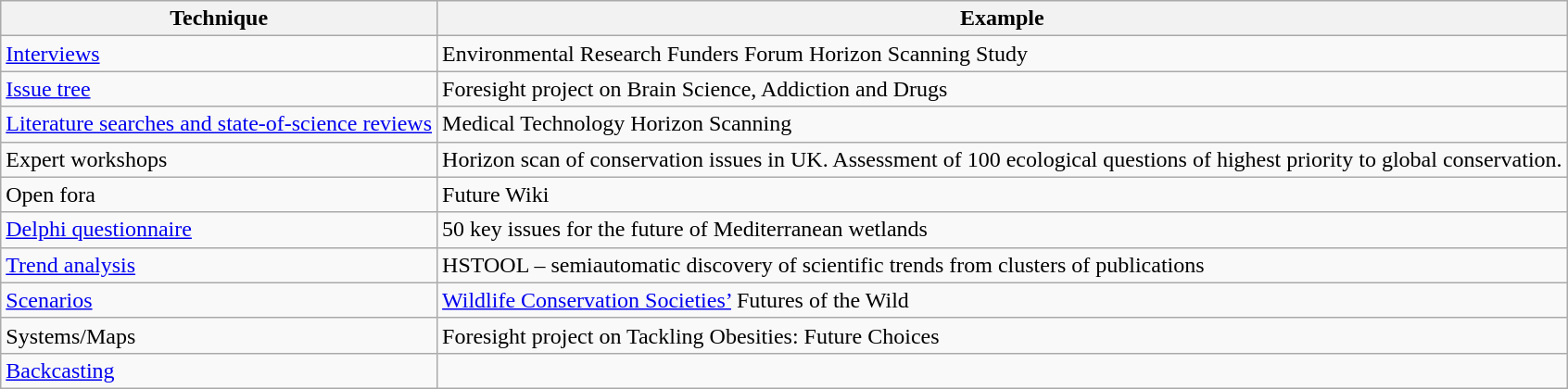<table class="wikitable">
<tr>
<th>Technique</th>
<th>Example</th>
</tr>
<tr>
<td><a href='#'>Interviews</a></td>
<td>Environmental Research Funders Forum Horizon Scanning Study</td>
</tr>
<tr>
<td><a href='#'>Issue tree</a></td>
<td>Foresight project on Brain Science, Addiction and Drugs</td>
</tr>
<tr>
<td><a href='#'>Literature searches and state-of-science reviews</a></td>
<td>Medical Technology Horizon Scanning</td>
</tr>
<tr>
<td>Expert workshops</td>
<td>Horizon scan of conservation issues in UK. Assessment of 100 ecological questions of highest priority to global conservation.</td>
</tr>
<tr>
<td>Open fora</td>
<td>Future Wiki</td>
</tr>
<tr>
<td><a href='#'>Delphi questionnaire</a></td>
<td>50 key issues for the future of Mediterranean wetlands</td>
</tr>
<tr>
<td><a href='#'>Trend analysis</a></td>
<td>HSTOOL – semiautomatic discovery of scientific trends from clusters of publications</td>
</tr>
<tr>
<td><a href='#'>Scenarios</a></td>
<td><a href='#'>Wildlife Conservation Societies’</a> Futures of the Wild</td>
</tr>
<tr>
<td>Systems/Maps</td>
<td>Foresight project on Tackling Obesities: Future Choices</td>
</tr>
<tr>
<td><a href='#'>Backcasting</a></td>
<td></td>
</tr>
</table>
